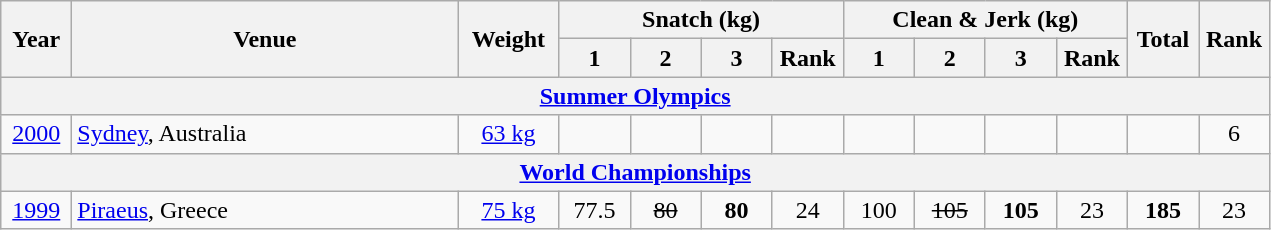<table class = "wikitable" style="text-align:center;">
<tr>
<th rowspan=2 width=40>Year</th>
<th rowspan=2 width=250>Venue</th>
<th rowspan=2 width=60>Weight</th>
<th colspan=4>Snatch (kg)</th>
<th colspan=4>Clean & Jerk (kg)</th>
<th rowspan=2 width=40>Total</th>
<th rowspan=2 width=40>Rank</th>
</tr>
<tr>
<th width=40>1</th>
<th width=40>2</th>
<th width=40>3</th>
<th width=40>Rank</th>
<th width=40>1</th>
<th width=40>2</th>
<th width=40>3</th>
<th width=40>Rank</th>
</tr>
<tr>
<th colspan=13><a href='#'>Summer Olympics</a></th>
</tr>
<tr>
<td><a href='#'>2000</a></td>
<td align=left> <a href='#'>Sydney</a>, Australia</td>
<td><a href='#'>63 kg</a></td>
<td></td>
<td></td>
<td></td>
<td></td>
<td></td>
<td></td>
<td></td>
<td></td>
<td></td>
<td>6</td>
</tr>
<tr>
<th colspan=13><a href='#'>World Championships</a></th>
</tr>
<tr>
<td><a href='#'>1999</a></td>
<td align=left> <a href='#'>Piraeus</a>, Greece</td>
<td><a href='#'>75 kg</a></td>
<td>77.5</td>
<td><s>80</s></td>
<td><strong>80</strong></td>
<td>24</td>
<td>100</td>
<td><s>105</s></td>
<td><strong>105</strong></td>
<td>23</td>
<td><strong>185</strong></td>
<td>23</td>
</tr>
</table>
